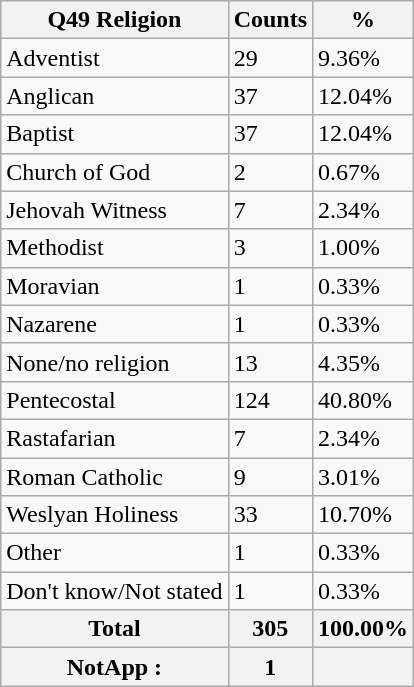<table class="wikitable sortable">
<tr>
<th>Q49 Religion</th>
<th>Counts</th>
<th>%</th>
</tr>
<tr>
<td>Adventist</td>
<td>29</td>
<td>9.36%</td>
</tr>
<tr>
<td>Anglican</td>
<td>37</td>
<td>12.04%</td>
</tr>
<tr>
<td>Baptist</td>
<td>37</td>
<td>12.04%</td>
</tr>
<tr>
<td>Church of God</td>
<td>2</td>
<td>0.67%</td>
</tr>
<tr>
<td>Jehovah Witness</td>
<td>7</td>
<td>2.34%</td>
</tr>
<tr>
<td>Methodist</td>
<td>3</td>
<td>1.00%</td>
</tr>
<tr>
<td>Moravian</td>
<td>1</td>
<td>0.33%</td>
</tr>
<tr>
<td>Nazarene</td>
<td>1</td>
<td>0.33%</td>
</tr>
<tr>
<td>None/no religion</td>
<td>13</td>
<td>4.35%</td>
</tr>
<tr>
<td>Pentecostal</td>
<td>124</td>
<td>40.80%</td>
</tr>
<tr>
<td>Rastafarian</td>
<td>7</td>
<td>2.34%</td>
</tr>
<tr>
<td>Roman Catholic</td>
<td>9</td>
<td>3.01%</td>
</tr>
<tr>
<td>Weslyan Holiness</td>
<td>33</td>
<td>10.70%</td>
</tr>
<tr>
<td>Other</td>
<td>1</td>
<td>0.33%</td>
</tr>
<tr>
<td>Don't know/Not stated</td>
<td>1</td>
<td>0.33%</td>
</tr>
<tr>
<th>Total</th>
<th>305</th>
<th>100.00%</th>
</tr>
<tr>
<th>NotApp :</th>
<th>1</th>
<th></th>
</tr>
</table>
